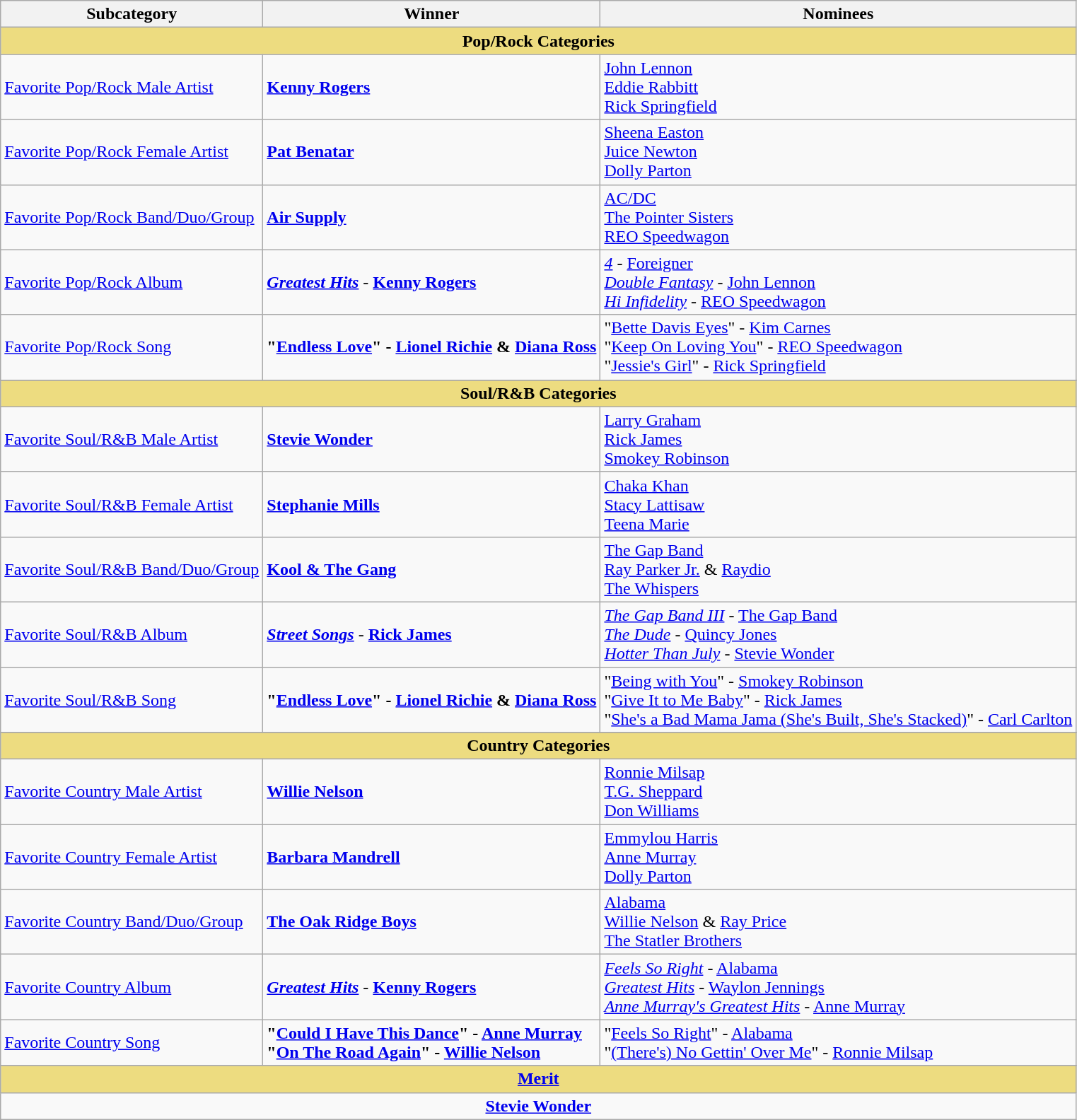<table class="wikitable">
<tr>
<th><strong>Subcategory</strong></th>
<th><strong>Winner</strong></th>
<th><strong>Nominees</strong></th>
</tr>
<tr bgcolor="#EDDC80">
<td colspan=8 align=center><strong>Pop/Rock Categories</strong></td>
</tr>
<tr>
<td><a href='#'>Favorite Pop/Rock Male Artist</a></td>
<td><strong><a href='#'>Kenny Rogers</a></strong></td>
<td><a href='#'>John Lennon</a> <br> <a href='#'>Eddie Rabbitt</a> <br> <a href='#'>Rick Springfield</a></td>
</tr>
<tr>
<td><a href='#'>Favorite Pop/Rock Female Artist</a></td>
<td><strong><a href='#'>Pat Benatar</a></strong></td>
<td><a href='#'>Sheena Easton</a> <br> <a href='#'>Juice Newton</a> <br> <a href='#'>Dolly Parton</a></td>
</tr>
<tr>
<td><a href='#'>Favorite Pop/Rock Band/Duo/Group</a></td>
<td><strong><a href='#'>Air Supply</a></strong></td>
<td><a href='#'>AC/DC</a> <br> <a href='#'>The Pointer Sisters</a> <br> <a href='#'>REO Speedwagon</a></td>
</tr>
<tr>
<td><a href='#'>Favorite Pop/Rock Album</a></td>
<td><strong><em><a href='#'>Greatest Hits</a></em></strong> - <strong><a href='#'>Kenny Rogers</a></strong></td>
<td><em><a href='#'>4</a></em> - <a href='#'>Foreigner</a> <br> <em><a href='#'>Double Fantasy</a></em> - <a href='#'>John Lennon</a> <br> <em><a href='#'>Hi Infidelity</a></em> - <a href='#'>REO Speedwagon</a></td>
</tr>
<tr>
<td><a href='#'>Favorite Pop/Rock Song</a></td>
<td><strong>"<a href='#'>Endless Love</a>" - <a href='#'>Lionel Richie</a> & <a href='#'>Diana Ross</a></strong></td>
<td>"<a href='#'>Bette Davis Eyes</a>" - <a href='#'>Kim Carnes</a> <br> "<a href='#'>Keep On Loving You</a>" - <a href='#'>REO Speedwagon</a> <br> "<a href='#'>Jessie's Girl</a>" - <a href='#'>Rick Springfield</a></td>
</tr>
<tr>
</tr>
<tr bgcolor="#EDDC80">
<td colspan=8 align=center><strong>Soul/R&B Categories</strong></td>
</tr>
<tr>
<td><a href='#'>Favorite Soul/R&B Male Artist</a></td>
<td><strong><a href='#'>Stevie Wonder</a></strong></td>
<td><a href='#'>Larry Graham</a> <br> <a href='#'>Rick James</a> <br> <a href='#'>Smokey Robinson</a></td>
</tr>
<tr>
<td><a href='#'>Favorite Soul/R&B Female Artist</a></td>
<td><strong><a href='#'>Stephanie Mills</a></strong></td>
<td><a href='#'>Chaka Khan</a> <br> <a href='#'>Stacy Lattisaw</a> <br> <a href='#'>Teena Marie</a></td>
</tr>
<tr>
<td><a href='#'>Favorite Soul/R&B Band/Duo/Group</a></td>
<td><strong><a href='#'>Kool & The Gang</a></strong></td>
<td><a href='#'>The Gap Band</a> <br> <a href='#'>Ray Parker Jr.</a> & <a href='#'>Raydio</a> <br> <a href='#'>The Whispers</a></td>
</tr>
<tr>
<td><a href='#'>Favorite Soul/R&B Album</a></td>
<td><strong><em><a href='#'>Street Songs</a></em></strong> - <strong><a href='#'>Rick James</a></strong></td>
<td><em><a href='#'>The Gap Band III</a></em> - <a href='#'>The Gap Band</a> <br> <em><a href='#'>The Dude</a></em> - <a href='#'>Quincy Jones</a> <br> <em><a href='#'>Hotter Than July</a></em> - <a href='#'>Stevie Wonder</a></td>
</tr>
<tr>
<td><a href='#'>Favorite Soul/R&B Song</a></td>
<td><strong>"<a href='#'>Endless Love</a>" - <a href='#'>Lionel Richie</a> & <a href='#'>Diana Ross</a></strong></td>
<td>"<a href='#'>Being with You</a>" - <a href='#'>Smokey Robinson</a> <br> "<a href='#'>Give It to Me Baby</a>" - <a href='#'>Rick James</a> <br> "<a href='#'>She's a Bad Mama Jama (She's Built, She's Stacked)</a>" - <a href='#'>Carl Carlton</a></td>
</tr>
<tr>
</tr>
<tr bgcolor="#EDDC80">
<td colspan=8 align=center><strong>Country Categories</strong></td>
</tr>
<tr>
<td><a href='#'>Favorite Country Male Artist</a></td>
<td><strong><a href='#'>Willie Nelson</a></strong></td>
<td><a href='#'>Ronnie Milsap</a> <br> <a href='#'>T.G. Sheppard</a> <br> <a href='#'>Don Williams</a></td>
</tr>
<tr>
<td><a href='#'>Favorite Country Female Artist</a></td>
<td><strong><a href='#'>Barbara Mandrell</a></strong></td>
<td><a href='#'>Emmylou Harris</a> <br> <a href='#'>Anne Murray</a> <br> <a href='#'>Dolly Parton</a></td>
</tr>
<tr>
<td><a href='#'>Favorite Country Band/Duo/Group</a></td>
<td><strong><a href='#'>The Oak Ridge Boys</a></strong></td>
<td><a href='#'>Alabama</a> <br> <a href='#'>Willie Nelson</a> & <a href='#'>Ray Price</a> <br> <a href='#'>The Statler Brothers</a></td>
</tr>
<tr>
<td><a href='#'>Favorite Country Album</a></td>
<td><strong><em><a href='#'>Greatest Hits</a></em></strong> - <strong><a href='#'>Kenny Rogers</a></strong></td>
<td><em><a href='#'>Feels So Right</a></em> - <a href='#'>Alabama</a> <br> <em><a href='#'>Greatest Hits</a></em> - <a href='#'>Waylon Jennings</a> <br> <em><a href='#'>Anne Murray's Greatest Hits</a></em> - <a href='#'>Anne Murray</a></td>
</tr>
<tr>
<td><a href='#'>Favorite Country Song</a></td>
<td><strong>"<a href='#'>Could I Have This Dance</a>" - <a href='#'>Anne Murray</a> <br> "<a href='#'>On The Road Again</a>" - <a href='#'>Willie Nelson</a></strong></td>
<td>"<a href='#'>Feels So Right</a>" - <a href='#'>Alabama</a> <br> "<a href='#'>(There's) No Gettin' Over Me</a>" - <a href='#'>Ronnie Milsap</a></td>
</tr>
<tr>
</tr>
<tr bgcolor="#EDDC80">
<td colspan=8 align=center><strong><a href='#'>Merit</a></strong></td>
</tr>
<tr>
<td colspan=8 align=center><strong><a href='#'>Stevie Wonder</a></strong></td>
</tr>
</table>
